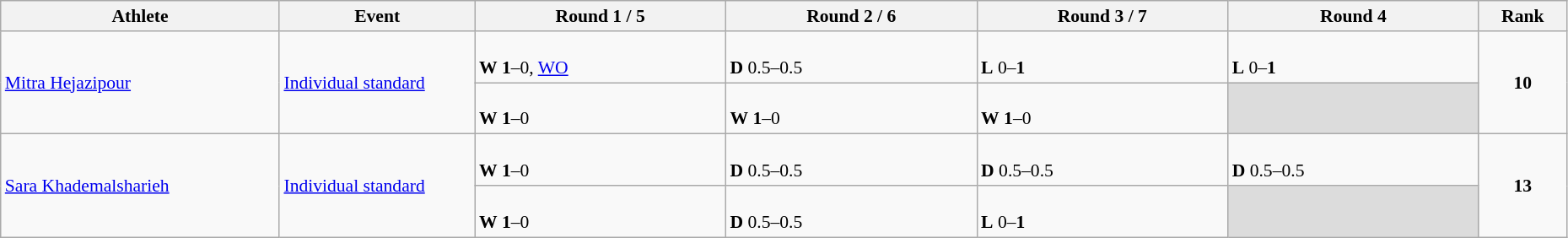<table class="wikitable" width="98%" style="text-align:left; font-size:90%">
<tr>
<th width="10%">Athlete</th>
<th width="7%">Event</th>
<th width="9%">Round 1 / 5</th>
<th width="9%">Round 2 / 6</th>
<th width="9%">Round 3 / 7</th>
<th width="9%">Round 4</th>
<th width="3%">Rank</th>
</tr>
<tr>
<td rowspan=2><a href='#'>Mitra Hejazipour</a></td>
<td rowspan=2><a href='#'>Individual standard</a></td>
<td><br><strong>W</strong> <strong>1</strong>–0, <a href='#'>WO</a></td>
<td><br><strong>D</strong> 0.5–0.5</td>
<td><br><strong>L</strong> 0–<strong>1</strong></td>
<td><br><strong>L</strong> 0–<strong>1</strong></td>
<td rowspan=2 align=center><strong>10</strong></td>
</tr>
<tr>
<td><br><strong>W</strong> <strong>1</strong>–0</td>
<td><br><strong>W</strong> <strong>1</strong>–0</td>
<td><br><strong>W</strong> <strong>1</strong>–0</td>
<td bgcolor=#DCDCDC></td>
</tr>
<tr>
<td rowspan=2><a href='#'>Sara Khademalsharieh</a></td>
<td rowspan=2><a href='#'>Individual standard</a></td>
<td><br><strong>W</strong> <strong>1</strong>–0</td>
<td><br><strong>D</strong> 0.5–0.5</td>
<td><br><strong>D</strong> 0.5–0.5</td>
<td><br><strong>D</strong> 0.5–0.5</td>
<td rowspan=2 align=center><strong>13</strong></td>
</tr>
<tr>
<td><br><strong>W</strong> <strong>1</strong>–0</td>
<td><br><strong>D</strong> 0.5–0.5</td>
<td><br><strong>L</strong> 0–<strong>1</strong></td>
<td bgcolor=#DCDCDC></td>
</tr>
</table>
